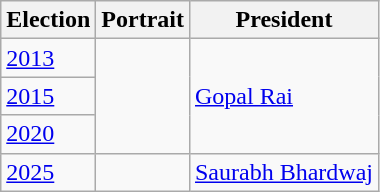<table class="wikitable sortable">
<tr>
<th>Election</th>
<th>Portrait</th>
<th>President</th>
</tr>
<tr>
<td><a href='#'>2013</a></td>
<td rowspan="3"></td>
<td rowspan="3"><a href='#'>Gopal Rai</a></td>
</tr>
<tr>
<td><a href='#'>2015</a></td>
</tr>
<tr>
<td><a href='#'>2020</a></td>
</tr>
<tr>
<td><a href='#'>2025</a></td>
<td></td>
<td><a href='#'>Saurabh Bhardwaj</a></td>
</tr>
</table>
